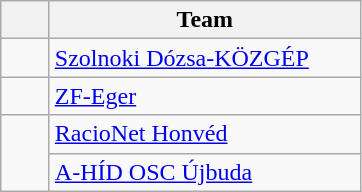<table class="wikitable" style="text-align:center">
<tr>
<th width=25></th>
<th width=200>Team</th>
</tr>
<tr>
<td></td>
<td align=left> <a href='#'>Szolnoki Dózsa-KÖZGÉP</a></td>
</tr>
<tr>
<td></td>
<td align=left> <a href='#'>ZF-Eger</a></td>
</tr>
<tr>
<td rowspan=2></td>
<td align=left> <a href='#'>RacioNet Honvéd</a></td>
</tr>
<tr>
<td align=left> <a href='#'>A-HÍD OSC Újbuda</a></td>
</tr>
</table>
